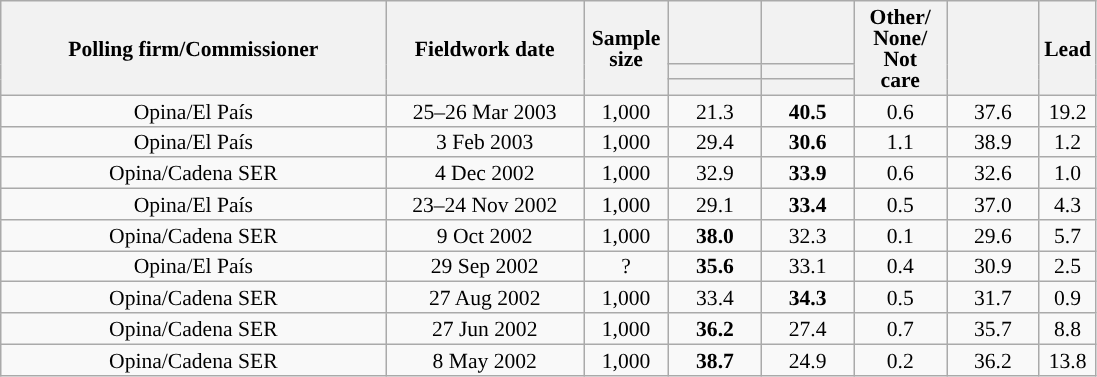<table class="wikitable collapsible collapsed" style="text-align:center; font-size:90%; line-height:14px;">
<tr style="height:42px;">
<th style="width:250px;" rowspan="3">Polling firm/Commissioner</th>
<th style="width:125px;" rowspan="3">Fieldwork date</th>
<th style="width:50px;" rowspan="3">Sample size</th>
<th style="width:55px;"></th>
<th style="width:55px;"></th>
<th style="width:55px;" rowspan="3">Other/<br>None/<br>Not<br>care</th>
<th style="width:55px;" rowspan="3"></th>
<th style="width:30px;" rowspan="3">Lead</th>
</tr>
<tr>
<th style="color:inherit;background:"></th>
<th style="color:inherit;background:"></th>
</tr>
<tr>
<th></th>
<th></th>
</tr>
<tr>
<td>Opina/El País</td>
<td>25–26 Mar 2003</td>
<td>1,000</td>
<td>21.3</td>
<td><strong>40.5</strong></td>
<td>0.6</td>
<td>37.6</td>
<td style="background:">19.2</td>
</tr>
<tr>
<td>Opina/El País</td>
<td>3 Feb 2003</td>
<td>1,000</td>
<td>29.4</td>
<td><strong>30.6</strong></td>
<td>1.1</td>
<td>38.9</td>
<td style="background:">1.2</td>
</tr>
<tr>
<td>Opina/Cadena SER</td>
<td>4 Dec 2002</td>
<td>1,000</td>
<td>32.9</td>
<td><strong>33.9</strong></td>
<td>0.6</td>
<td>32.6</td>
<td style="background:">1.0</td>
</tr>
<tr>
<td>Opina/El País</td>
<td>23–24 Nov 2002</td>
<td>1,000</td>
<td>29.1</td>
<td><strong>33.4</strong></td>
<td>0.5</td>
<td>37.0</td>
<td style="background:">4.3</td>
</tr>
<tr>
<td>Opina/Cadena SER</td>
<td>9 Oct 2002</td>
<td>1,000</td>
<td><strong>38.0</strong></td>
<td>32.3</td>
<td>0.1</td>
<td>29.6</td>
<td style="background:">5.7</td>
</tr>
<tr>
<td>Opina/El País</td>
<td>29 Sep 2002</td>
<td>?</td>
<td><strong>35.6</strong></td>
<td>33.1</td>
<td>0.4</td>
<td>30.9</td>
<td style="background:">2.5</td>
</tr>
<tr>
<td>Opina/Cadena SER</td>
<td>27 Aug 2002</td>
<td>1,000</td>
<td>33.4</td>
<td><strong>34.3</strong></td>
<td>0.5</td>
<td>31.7</td>
<td style="background:">0.9</td>
</tr>
<tr>
<td>Opina/Cadena SER</td>
<td>27 Jun 2002</td>
<td>1,000</td>
<td><strong>36.2</strong></td>
<td>27.4</td>
<td>0.7</td>
<td>35.7</td>
<td style="background:">8.8</td>
</tr>
<tr>
<td>Opina/Cadena SER</td>
<td>8 May 2002</td>
<td>1,000</td>
<td><strong>38.7</strong></td>
<td>24.9</td>
<td>0.2</td>
<td>36.2</td>
<td style="background:">13.8</td>
</tr>
</table>
